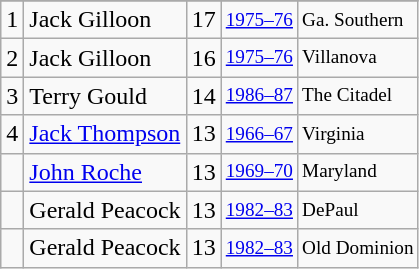<table class="wikitable">
<tr>
</tr>
<tr>
<td>1</td>
<td>Jack Gilloon</td>
<td>17</td>
<td style="font-size:80%;"><a href='#'>1975–76</a></td>
<td style="font-size:80%;">Ga. Southern</td>
</tr>
<tr>
<td>2</td>
<td>Jack Gilloon</td>
<td>16</td>
<td style="font-size:80%;"><a href='#'>1975–76</a></td>
<td style="font-size:80%;">Villanova</td>
</tr>
<tr>
<td>3</td>
<td>Terry Gould</td>
<td>14</td>
<td style="font-size:80%;"><a href='#'>1986–87</a></td>
<td style="font-size:80%;">The Citadel</td>
</tr>
<tr>
<td>4</td>
<td><a href='#'>Jack Thompson</a></td>
<td>13</td>
<td style="font-size:80%;"><a href='#'>1966–67</a></td>
<td style="font-size:80%;">Virginia</td>
</tr>
<tr>
<td></td>
<td><a href='#'>John Roche</a></td>
<td>13</td>
<td style="font-size:80%;"><a href='#'>1969–70</a></td>
<td style="font-size:80%;">Maryland</td>
</tr>
<tr>
<td></td>
<td>Gerald Peacock</td>
<td>13</td>
<td style="font-size:80%;"><a href='#'>1982–83</a></td>
<td style="font-size:80%;">DePaul</td>
</tr>
<tr>
<td></td>
<td>Gerald Peacock</td>
<td>13</td>
<td style="font-size:80%;"><a href='#'>1982–83</a></td>
<td style="font-size:80%;">Old Dominion</td>
</tr>
</table>
